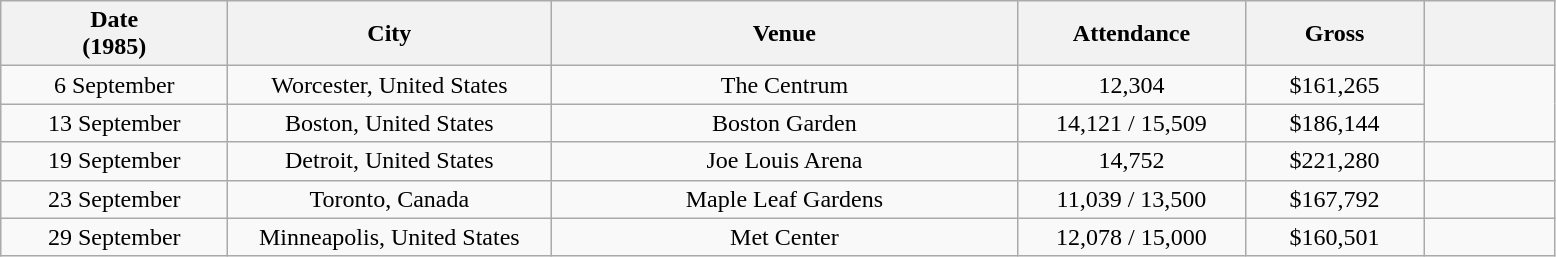<table class="wikitable sortable plainrowheaders" style="text-align:center;">
<tr>
<th scope="col" style="width:9em;">Date<br>(1985)</th>
<th scope="col" style="width:13em;">City</th>
<th scope="col" style="width:19em;">Venue</th>
<th scope="col" style="width:9em;">Attendance</th>
<th scope="col" style="width:7em;">Gross</th>
<th scope="col" style="width:5em;" class="unsortable"></th>
</tr>
<tr>
<td>6 September</td>
<td>Worcester, United States</td>
<td>The Centrum</td>
<td>12,304</td>
<td>$161,265</td>
<td rowspan="2"></td>
</tr>
<tr>
<td>13 September</td>
<td>Boston, United States</td>
<td>Boston Garden</td>
<td>14,121 / 15,509</td>
<td>$186,144</td>
</tr>
<tr>
<td>19 September</td>
<td>Detroit, United States</td>
<td>Joe Louis Arena</td>
<td>14,752</td>
<td>$221,280</td>
<td></td>
</tr>
<tr>
<td>23 September</td>
<td>Toronto, Canada</td>
<td>Maple Leaf Gardens</td>
<td>11,039 / 13,500</td>
<td>$167,792</td>
<td></td>
</tr>
<tr>
<td>29 September</td>
<td>Minneapolis, United States</td>
<td>Met Center</td>
<td>12,078 / 15,000</td>
<td>$160,501</td>
<td></td>
</tr>
</table>
